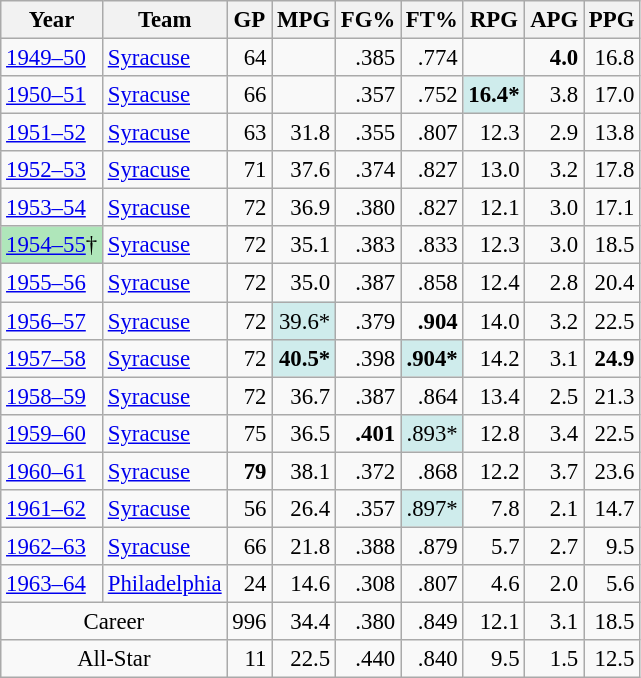<table class="wikitable sortable" style="font-size:95%; text-align:right;">
<tr>
<th>Year</th>
<th>Team</th>
<th>GP</th>
<th>MPG</th>
<th>FG%</th>
<th>FT%</th>
<th>RPG</th>
<th>APG</th>
<th>PPG</th>
</tr>
<tr>
<td style="text-align:left;"><a href='#'>1949–50</a></td>
<td style="text-align:left;"><a href='#'>Syracuse</a></td>
<td>64</td>
<td></td>
<td>.385</td>
<td>.774</td>
<td></td>
<td><strong>4.0</strong></td>
<td>16.8</td>
</tr>
<tr>
<td style="text-align:left;"><a href='#'>1950–51</a></td>
<td style="text-align:left;"><a href='#'>Syracuse</a></td>
<td>66</td>
<td></td>
<td>.357</td>
<td>.752</td>
<td style="background:#cfecec;"><strong>16.4*</strong></td>
<td>3.8</td>
<td>17.0</td>
</tr>
<tr>
<td style="text-align:left;"><a href='#'>1951–52</a></td>
<td style="text-align:left;"><a href='#'>Syracuse</a></td>
<td>63</td>
<td>31.8</td>
<td>.355</td>
<td>.807</td>
<td>12.3</td>
<td>2.9</td>
<td>13.8</td>
</tr>
<tr>
<td style="text-align:left;"><a href='#'>1952–53</a></td>
<td style="text-align:left;"><a href='#'>Syracuse</a></td>
<td>71</td>
<td>37.6</td>
<td>.374</td>
<td>.827</td>
<td>13.0</td>
<td>3.2</td>
<td>17.8</td>
</tr>
<tr>
<td style="text-align:left;"><a href='#'>1953–54</a></td>
<td style="text-align:left;"><a href='#'>Syracuse</a></td>
<td>72</td>
<td>36.9</td>
<td>.380</td>
<td>.827</td>
<td>12.1</td>
<td>3.0</td>
<td>17.1</td>
</tr>
<tr>
<td style="text-align:left;background:#afe6ba;"><a href='#'>1954–55</a>†</td>
<td style="text-align:left;"><a href='#'>Syracuse</a></td>
<td>72</td>
<td>35.1</td>
<td>.383</td>
<td>.833</td>
<td>12.3</td>
<td>3.0</td>
<td>18.5</td>
</tr>
<tr>
<td style="text-align:left;"><a href='#'>1955–56</a></td>
<td style="text-align:left;"><a href='#'>Syracuse</a></td>
<td>72</td>
<td>35.0</td>
<td>.387</td>
<td>.858</td>
<td>12.4</td>
<td>2.8</td>
<td>20.4</td>
</tr>
<tr>
<td style="text-align:left;"><a href='#'>1956–57</a></td>
<td style="text-align:left;"><a href='#'>Syracuse</a></td>
<td>72</td>
<td style="background:#cfecec;">39.6*</td>
<td>.379</td>
<td><strong>.904</strong></td>
<td>14.0</td>
<td>3.2</td>
<td>22.5</td>
</tr>
<tr>
<td style="text-align:left;"><a href='#'>1957–58</a></td>
<td style="text-align:left;"><a href='#'>Syracuse</a></td>
<td>72</td>
<td style="background:#cfecec;"><strong>40.5*</strong></td>
<td>.398</td>
<td style="background:#cfecec;"><strong>.904*</strong></td>
<td>14.2</td>
<td>3.1</td>
<td><strong>24.9</strong></td>
</tr>
<tr>
<td style="text-align:left;"><a href='#'>1958–59</a></td>
<td style="text-align:left;"><a href='#'>Syracuse</a></td>
<td>72</td>
<td>36.7</td>
<td>.387</td>
<td>.864</td>
<td>13.4</td>
<td>2.5</td>
<td>21.3</td>
</tr>
<tr>
<td style="text-align:left;"><a href='#'>1959–60</a></td>
<td style="text-align:left;"><a href='#'>Syracuse</a></td>
<td>75</td>
<td>36.5</td>
<td><strong>.401</strong></td>
<td style="background:#cfecec;">.893*</td>
<td>12.8</td>
<td>3.4</td>
<td>22.5</td>
</tr>
<tr>
<td style="text-align:left;"><a href='#'>1960–61</a></td>
<td style="text-align:left;"><a href='#'>Syracuse</a></td>
<td><strong>79</strong></td>
<td>38.1</td>
<td>.372</td>
<td>.868</td>
<td>12.2</td>
<td>3.7</td>
<td>23.6</td>
</tr>
<tr>
<td style="text-align:left;"><a href='#'>1961–62</a></td>
<td style="text-align:left;"><a href='#'>Syracuse</a></td>
<td>56</td>
<td>26.4</td>
<td>.357</td>
<td style="background:#cfecec;">.897*</td>
<td>7.8</td>
<td>2.1</td>
<td>14.7</td>
</tr>
<tr>
<td style="text-align:left;"><a href='#'>1962–63</a></td>
<td style="text-align:left;"><a href='#'>Syracuse</a></td>
<td>66</td>
<td>21.8</td>
<td>.388</td>
<td>.879</td>
<td>5.7</td>
<td>2.7</td>
<td>9.5</td>
</tr>
<tr>
<td style="text-align:left;"><a href='#'>1963–64</a></td>
<td style="text-align:left;"><a href='#'>Philadelphia</a></td>
<td>24</td>
<td>14.6</td>
<td>.308</td>
<td>.807</td>
<td>4.6</td>
<td>2.0</td>
<td>5.6</td>
</tr>
<tr class="sortbottom">
<td colspan="2" style="text-align:center;">Career</td>
<td>996</td>
<td>34.4</td>
<td>.380</td>
<td>.849</td>
<td>12.1</td>
<td>3.1</td>
<td>18.5</td>
</tr>
<tr class="sortbottom">
<td colspan="2" style="text-align:center;">All-Star</td>
<td>11</td>
<td>22.5</td>
<td>.440</td>
<td>.840</td>
<td>9.5</td>
<td>1.5</td>
<td>12.5</td>
</tr>
</table>
